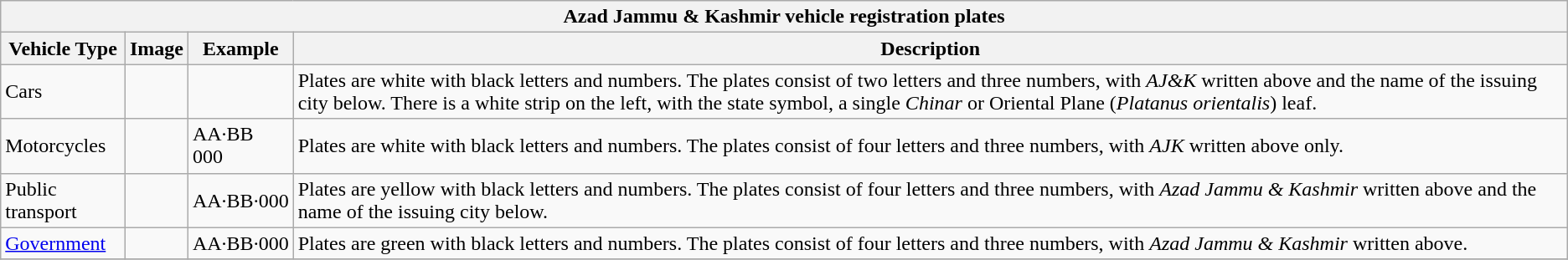<table class="wikitable" style="font-size: 100%">
<tr>
<th colspan="4">Azad Jammu & Kashmir vehicle registration plates</th>
</tr>
<tr>
<th>Vehicle Type</th>
<th>Image</th>
<th>Example</th>
<th>Description</th>
</tr>
<tr>
<td>Cars</td>
<td></td>
<td></td>
<td>Plates are white with black letters and numbers. The plates consist of two letters and three numbers, with <em>AJ&K</em> written above and the name of the issuing city below. There is a white strip on the left, with the state symbol, a single <em>Chinar</em> or Oriental Plane (<em>Platanus orientalis</em>) leaf.</td>
</tr>
<tr>
<td>Motorcycles</td>
<td></td>
<td>AA·BB<br>000</td>
<td>Plates are white with black letters and numbers. The plates consist of four letters and three numbers, with <em>AJK</em> written above only.</td>
</tr>
<tr>
<td>Public transport</td>
<td></td>
<td>AA·BB·000</td>
<td>Plates are yellow with black letters and numbers. The plates consist of four letters and three numbers, with <em>Azad Jammu & Kashmir</em> written above and the name of the issuing city below.</td>
</tr>
<tr>
<td><a href='#'>Government</a></td>
<td></td>
<td>AA·BB·000</td>
<td>Plates are green with black letters and numbers. The plates consist of four letters and three numbers, with <em>Azad Jammu & Kashmir</em> written above.</td>
</tr>
<tr>
</tr>
</table>
